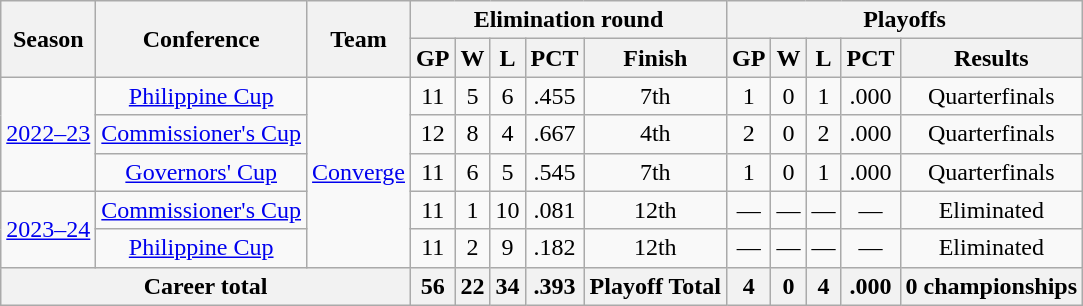<table class="wikitable" style="text-align:center">
<tr>
<th rowspan="2">Season</th>
<th rowspan="2">Conference</th>
<th rowspan="2">Team</th>
<th colspan="5">Elimination round</th>
<th colspan="5">Playoffs</th>
</tr>
<tr>
<th>GP</th>
<th>W</th>
<th>L</th>
<th>PCT</th>
<th>Finish</th>
<th>GP</th>
<th>W</th>
<th>L</th>
<th>PCT</th>
<th>Results</th>
</tr>
<tr>
<td rowspan="3"><a href='#'>2022–23</a></td>
<td><a href='#'>Philippine Cup</a></td>
<td rowspan="5"><a href='#'>Converge</a></td>
<td>11</td>
<td>5</td>
<td>6</td>
<td>.455</td>
<td>7th</td>
<td>1</td>
<td>0</td>
<td>1</td>
<td>.000</td>
<td>Quarterfinals</td>
</tr>
<tr>
<td><a href='#'>Commissioner's Cup</a></td>
<td>12</td>
<td>8</td>
<td>4</td>
<td>.667</td>
<td>4th</td>
<td>2</td>
<td>0</td>
<td>2</td>
<td>.000</td>
<td>Quarterfinals</td>
</tr>
<tr>
<td><a href='#'>Governors' Cup</a></td>
<td>11</td>
<td>6</td>
<td>5</td>
<td>.545</td>
<td>7th</td>
<td>1</td>
<td>0</td>
<td>1</td>
<td>.000</td>
<td>Quarterfinals</td>
</tr>
<tr>
<td rowspan="2"><a href='#'>2023–24</a></td>
<td><a href='#'>Commissioner's Cup</a></td>
<td>11</td>
<td>1</td>
<td>10</td>
<td>.081</td>
<td>12th</td>
<td>—</td>
<td>—</td>
<td>—</td>
<td>—</td>
<td>Eliminated</td>
</tr>
<tr>
<td><a href='#'>Philippine Cup</a></td>
<td>11</td>
<td>2</td>
<td>9</td>
<td>.182</td>
<td>12th</td>
<td>—</td>
<td>—</td>
<td>—</td>
<td>—</td>
<td>Eliminated</td>
</tr>
<tr>
<th colspan="3"><strong>Career total</strong></th>
<th>56</th>
<th>22</th>
<th>34</th>
<th>.393</th>
<th>Playoff Total</th>
<th>4</th>
<th>0</th>
<th>4</th>
<th>.000</th>
<th>0 championships</th>
</tr>
</table>
